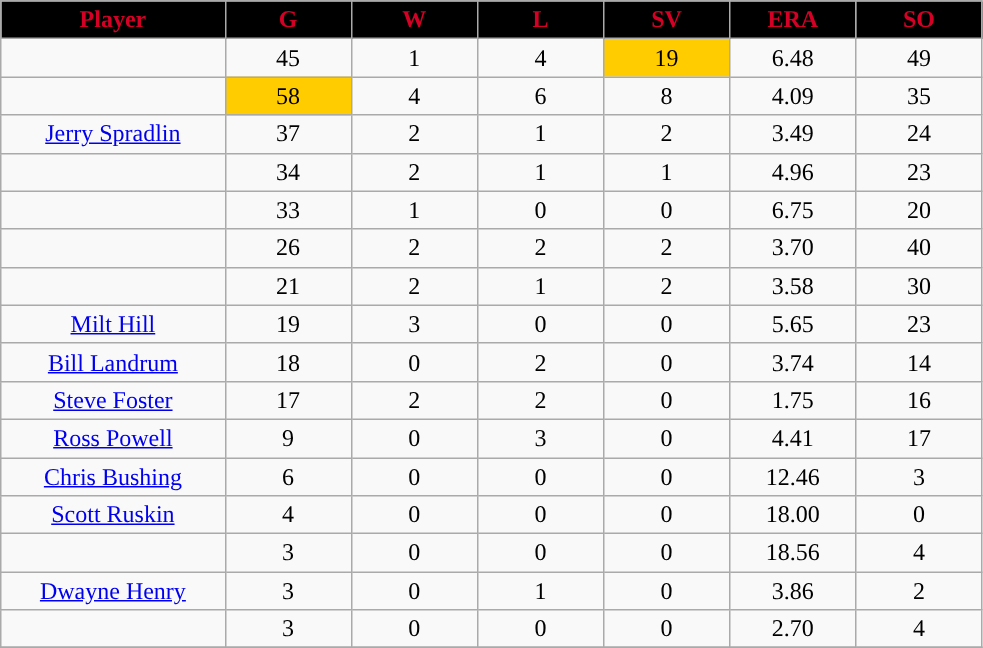<table class="wikitable sortable">
<tr>
<th style="background:black;color:#d40026;" width="16%">Player</th>
<th style="background:black;color:#d40026;" width="9%">G</th>
<th style="background:black;color:#d40026;" width="9%">W</th>
<th style="background:black;color:#d40026;" width="9%">L</th>
<th style="background:black;color:#d40026;" width="9%">SV</th>
<th style="background:black;color:#d40026;" width="9%">ERA</th>
<th style="background:black;color:#d40026;" width="9%">SO</th>
</tr>
<tr align="center">
<td></td>
<td>45</td>
<td>1</td>
<td>4</td>
<td style="background:#fc0;">19</td>
<td>6.48</td>
<td>49</td>
</tr>
<tr align="center">
<td></td>
<td style="background:#fc0;">58</td>
<td>4</td>
<td>6</td>
<td>8</td>
<td>4.09</td>
<td>35</td>
</tr>
<tr align="center">
<td><a href='#'>Jerry Spradlin</a></td>
<td>37</td>
<td>2</td>
<td>1</td>
<td>2</td>
<td>3.49</td>
<td>24</td>
</tr>
<tr align=center>
<td></td>
<td>34</td>
<td>2</td>
<td>1</td>
<td>1</td>
<td>4.96</td>
<td>23</td>
</tr>
<tr align="center">
<td></td>
<td>33</td>
<td>1</td>
<td>0</td>
<td>0</td>
<td>6.75</td>
<td>20</td>
</tr>
<tr align="center">
<td></td>
<td>26</td>
<td>2</td>
<td>2</td>
<td>2</td>
<td>3.70</td>
<td>40</td>
</tr>
<tr align="center">
<td></td>
<td>21</td>
<td>2</td>
<td>1</td>
<td>2</td>
<td>3.58</td>
<td>30</td>
</tr>
<tr align="center">
<td><a href='#'>Milt Hill</a></td>
<td>19</td>
<td>3</td>
<td>0</td>
<td>0</td>
<td>5.65</td>
<td>23</td>
</tr>
<tr align=center>
<td><a href='#'>Bill Landrum</a></td>
<td>18</td>
<td>0</td>
<td>2</td>
<td>0</td>
<td>3.74</td>
<td>14</td>
</tr>
<tr align=center>
<td><a href='#'>Steve Foster</a></td>
<td>17</td>
<td>2</td>
<td>2</td>
<td>0</td>
<td>1.75</td>
<td>16</td>
</tr>
<tr align=center>
<td><a href='#'>Ross Powell</a></td>
<td>9</td>
<td>0</td>
<td>3</td>
<td>0</td>
<td>4.41</td>
<td>17</td>
</tr>
<tr align=center>
<td><a href='#'>Chris Bushing</a></td>
<td>6</td>
<td>0</td>
<td>0</td>
<td>0</td>
<td>12.46</td>
<td>3</td>
</tr>
<tr align=center>
<td><a href='#'>Scott Ruskin</a></td>
<td>4</td>
<td>0</td>
<td>0</td>
<td>0</td>
<td>18.00</td>
<td>0</td>
</tr>
<tr align=center>
<td></td>
<td>3</td>
<td>0</td>
<td>0</td>
<td>0</td>
<td>18.56</td>
<td>4</td>
</tr>
<tr align="center">
<td><a href='#'>Dwayne Henry</a></td>
<td>3</td>
<td>0</td>
<td>1</td>
<td>0</td>
<td>3.86</td>
<td>2</td>
</tr>
<tr align=center>
<td></td>
<td>3</td>
<td>0</td>
<td>0</td>
<td>0</td>
<td>2.70</td>
<td>4</td>
</tr>
<tr align="center">
</tr>
</table>
